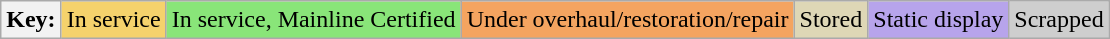<table class="wikitable">
<tr>
<th>Key:</th>
<td bgcolor=#F5D26C>In service</td>
<td bgcolor=#89E579>In service, Mainline Certified</td>
<td bgcolor=#f4a460>Under overhaul/restoration/repair</td>
<td bgcolor=#DED7B6>Stored</td>
<td bgcolor=#B7A4EB>Static display</td>
<td bgcolor=#cecece>Scrapped</td>
</tr>
</table>
